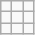<table class="wikitable">
<tr>
<td></td>
<td></td>
<td></td>
</tr>
<tr>
<td></td>
<td></td>
<td></td>
</tr>
<tr>
<td></td>
<td></td>
<td></td>
</tr>
</table>
